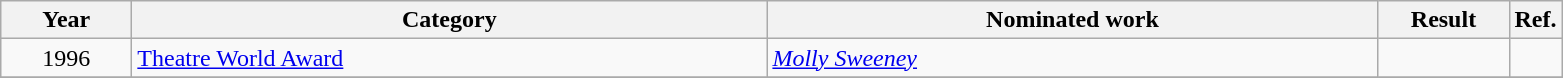<table class=wikitable>
<tr>
<th scope="col" style="width:5em;">Year</th>
<th scope="col" style="width:26em;">Category</th>
<th scope="col" style="width:25em;">Nominated work</th>
<th scope="col" style="width:5em;">Result</th>
<th>Ref.</th>
</tr>
<tr>
<td style="text-align:center;">1996</td>
<td><a href='#'>Theatre World Award</a></td>
<td><em><a href='#'>Molly Sweeney</a></em></td>
<td></td>
<td></td>
</tr>
<tr>
</tr>
</table>
